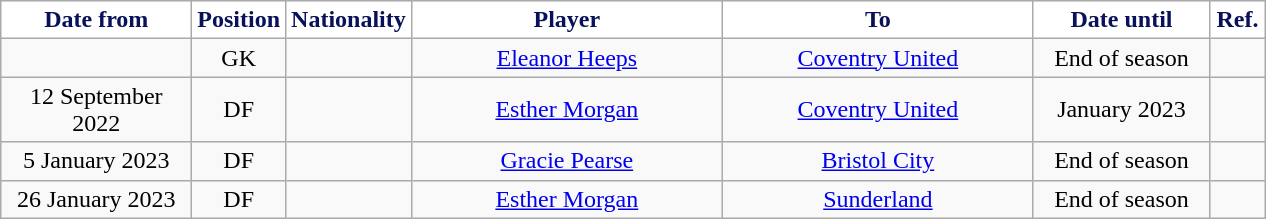<table class="wikitable" style="text-align:center">
<tr>
<th style="background:#FFFFFF; color:#081159; width:120px;">Date from</th>
<th style="background:#FFFFFF; color:#081159; width:50px;">Position</th>
<th style="background:#FFFFFF; color:#081159; width:50px;">Nationality</th>
<th style="background:#FFFFFF; color:#081159; width:200px;">Player</th>
<th style="background:#FFFFFF; color:#081159; width:200px;">To</th>
<th style="background:#FFFFFF; color:#081159; width:110px;">Date until</th>
<th style="background:#FFFFFF; color:#081159; width:30px;">Ref.</th>
</tr>
<tr>
<td></td>
<td>GK</td>
<td></td>
<td><a href='#'>Eleanor Heeps</a></td>
<td> <a href='#'>Coventry United</a></td>
<td>End of season</td>
<td></td>
</tr>
<tr>
<td>12 September 2022</td>
<td>DF</td>
<td></td>
<td><a href='#'>Esther Morgan</a></td>
<td> <a href='#'>Coventry United</a></td>
<td>January 2023</td>
<td></td>
</tr>
<tr>
<td>5 January 2023</td>
<td>DF</td>
<td></td>
<td><a href='#'>Gracie Pearse</a></td>
<td> <a href='#'>Bristol City</a></td>
<td>End of season</td>
<td></td>
</tr>
<tr>
<td>26 January 2023</td>
<td>DF</td>
<td></td>
<td><a href='#'>Esther Morgan</a></td>
<td> <a href='#'>Sunderland</a></td>
<td>End of season</td>
<td></td>
</tr>
</table>
